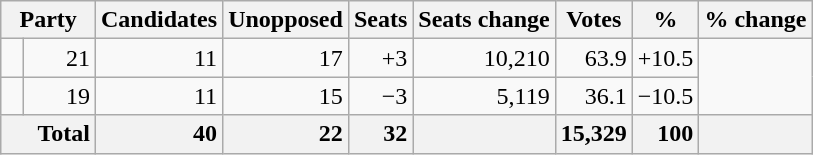<table class="wikitable sortable">
<tr>
<th colspan=2>Party</th>
<th>Candidates</th>
<th>Unopposed</th>
<th>Seats</th>
<th>Seats change</th>
<th>Votes</th>
<th>%</th>
<th>% change</th>
</tr>
<tr>
<td></td>
<td align=right>21</td>
<td align=right>11</td>
<td align=right>17</td>
<td align=right>+3</td>
<td align=right>10,210</td>
<td align=right>63.9</td>
<td align=right>+10.5</td>
</tr>
<tr>
<td></td>
<td align=right>19</td>
<td align=right>11</td>
<td align=right>15</td>
<td align=right>−3</td>
<td align=right>5,119</td>
<td align=right>36.1</td>
<td align=right>−10.5</td>
</tr>
<tr class="sortbottom" style="font-weight: bold; text-align: right; background: #f2f2f2;">
<th colspan="2" style="padding-left: 1.5em; text-align: left;">Total</th>
<td align=right>40</td>
<td align=right>22</td>
<td align=right>32</td>
<td align=right></td>
<td align=right>15,329</td>
<td align=right>100</td>
<td align=right></td>
</tr>
</table>
